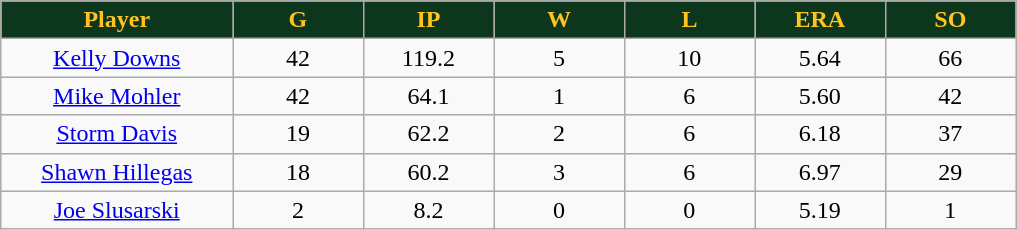<table class="wikitable sortable">
<tr>
<th style="background:#0C371D;color:#ffc322;" width="16%">Player</th>
<th style="background:#0C371D;color:#ffc322;" width="9%">G</th>
<th style="background:#0C371D;color:#ffc322;" width="9%">IP</th>
<th style="background:#0C371D;color:#ffc322;" width="9%">W</th>
<th style="background:#0C371D;color:#ffc322;" width="9%">L</th>
<th style="background:#0C371D;color:#ffc322;" width="9%">ERA</th>
<th style="background:#0C371D;color:#ffc322;" width="9%">SO</th>
</tr>
<tr align=center>
<td><a href='#'>Kelly Downs</a></td>
<td>42</td>
<td>119.2</td>
<td>5</td>
<td>10</td>
<td>5.64</td>
<td>66</td>
</tr>
<tr align=center>
<td><a href='#'>Mike Mohler</a></td>
<td>42</td>
<td>64.1</td>
<td>1</td>
<td>6</td>
<td>5.60</td>
<td>42</td>
</tr>
<tr align=center>
<td><a href='#'>Storm Davis</a></td>
<td>19</td>
<td>62.2</td>
<td>2</td>
<td>6</td>
<td>6.18</td>
<td>37</td>
</tr>
<tr align=center>
<td><a href='#'>Shawn Hillegas</a></td>
<td>18</td>
<td>60.2</td>
<td>3</td>
<td>6</td>
<td>6.97</td>
<td>29</td>
</tr>
<tr align=center>
<td><a href='#'>Joe Slusarski</a></td>
<td>2</td>
<td>8.2</td>
<td>0</td>
<td>0</td>
<td>5.19</td>
<td>1</td>
</tr>
</table>
